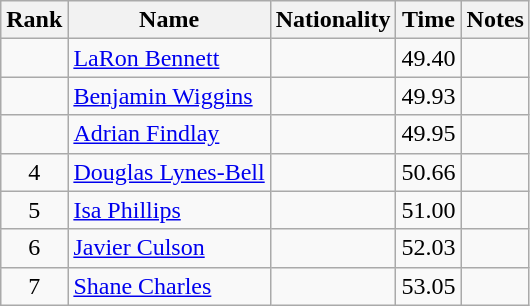<table class="wikitable sortable" style="text-align:center">
<tr>
<th>Rank</th>
<th>Name</th>
<th>Nationality</th>
<th>Time</th>
<th>Notes</th>
</tr>
<tr>
<td align=center></td>
<td align=left><a href='#'>LaRon Bennett</a></td>
<td align=left></td>
<td>49.40</td>
<td></td>
</tr>
<tr>
<td align=center></td>
<td align=left><a href='#'>Benjamin Wiggins</a></td>
<td align=left></td>
<td>49.93</td>
<td></td>
</tr>
<tr>
<td align=center></td>
<td align=left><a href='#'>Adrian Findlay</a></td>
<td align=left></td>
<td>49.95</td>
<td></td>
</tr>
<tr>
<td align=center>4</td>
<td align=left><a href='#'>Douglas Lynes-Bell</a></td>
<td align=left></td>
<td>50.66</td>
<td></td>
</tr>
<tr>
<td align=center>5</td>
<td align=left><a href='#'>Isa Phillips</a></td>
<td align=left></td>
<td>51.00</td>
<td></td>
</tr>
<tr>
<td align=center>6</td>
<td align=left><a href='#'>Javier Culson</a></td>
<td align=left></td>
<td>52.03</td>
<td></td>
</tr>
<tr>
<td align=center>7</td>
<td align=left><a href='#'>Shane Charles</a></td>
<td align=left></td>
<td>53.05</td>
<td></td>
</tr>
</table>
